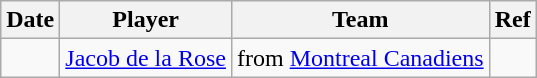<table class="wikitable">
<tr>
<th>Date</th>
<th>Player</th>
<th>Team</th>
<th>Ref</th>
</tr>
<tr>
<td></td>
<td><a href='#'>Jacob de la Rose</a></td>
<td>from <a href='#'>Montreal Canadiens</a></td>
<td></td>
</tr>
</table>
